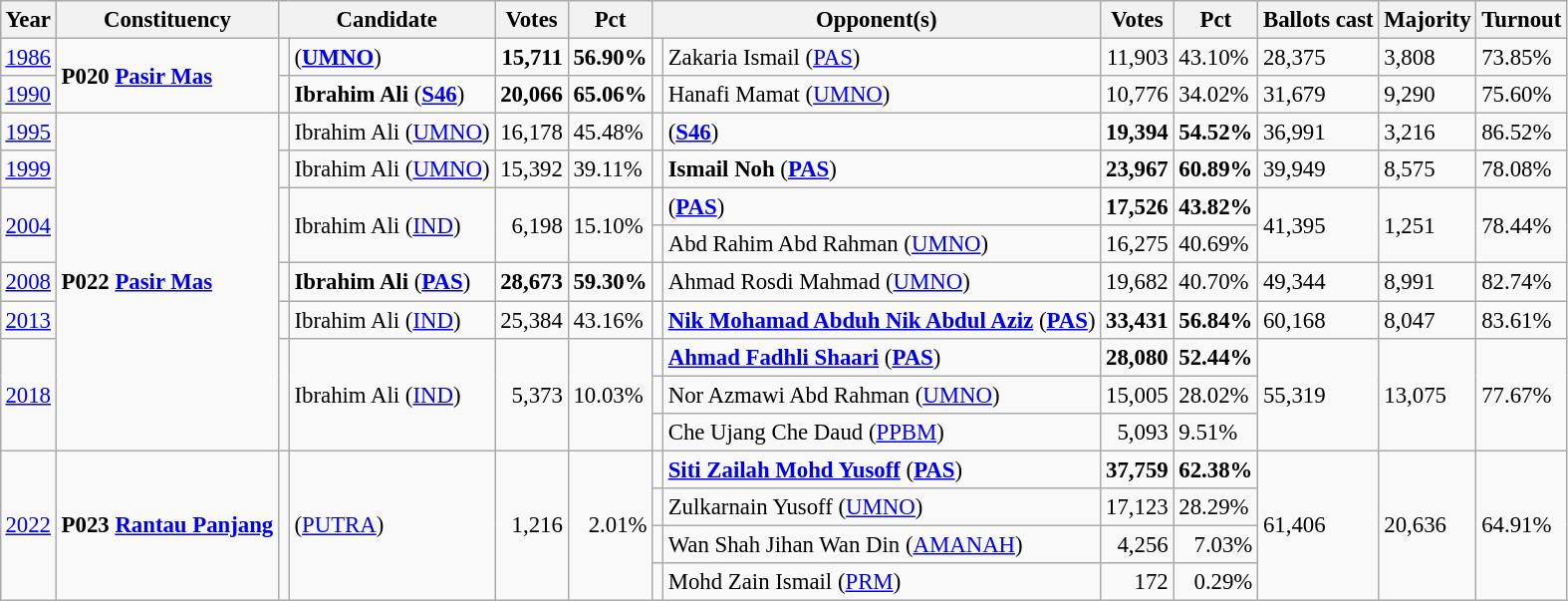<table class="wikitable" style="margin:0.5em ; font-size:95%">
<tr>
<th>Year</th>
<th>Constituency</th>
<th colspan=2>Candidate</th>
<th>Votes</th>
<th>Pct</th>
<th colspan=2>Opponent(s)</th>
<th>Votes</th>
<th>Pct</th>
<th>Ballots cast</th>
<th>Majority</th>
<th>Turnout</th>
</tr>
<tr>
<td><a href='#'>1986</a></td>
<td rowspan=2><strong>P020 <a href='#'>Pasir Mas</a></strong></td>
<td></td>
<td> (<a href='#'><strong>UMNO</strong></a>)</td>
<td align="right"><strong>15,711</strong></td>
<td><strong>56.90%</strong></td>
<td></td>
<td>Zakaria Ismail (<a href='#'>PAS</a>)</td>
<td align="right">11,903</td>
<td>43.10%</td>
<td>28,375</td>
<td>3,808</td>
<td>73.85%</td>
</tr>
<tr>
<td><a href='#'>1990</a></td>
<td></td>
<td><strong>Ibrahim Ali</strong> (<a href='#'><strong>S46</strong></a>)</td>
<td align="right"><strong>20,066</strong></td>
<td><strong>65.06%</strong></td>
<td></td>
<td>Hanafi Mamat (<a href='#'>UMNO</a>)</td>
<td align="right">10,776</td>
<td>34.02%</td>
<td>31,679</td>
<td>9,290</td>
<td>75.60%</td>
</tr>
<tr>
<td><a href='#'>1995</a></td>
<td rowspan=9><strong>P022 <a href='#'>Pasir Mas</a></strong></td>
<td></td>
<td>Ibrahim Ali (<a href='#'>UMNO</a>)</td>
<td align="right">16,178</td>
<td>45.48%</td>
<td></td>
<td> (<a href='#'><strong>S46</strong></a>)</td>
<td align="right"><strong>19,394</strong></td>
<td><strong>54.52%</strong></td>
<td>36,991</td>
<td>3,216</td>
<td>86.52%</td>
</tr>
<tr>
<td><a href='#'>1999</a></td>
<td></td>
<td>Ibrahim Ali (<a href='#'>UMNO</a>)</td>
<td align="right">15,392</td>
<td>39.11%</td>
<td></td>
<td><strong>Ismail Noh</strong> (<a href='#'><strong>PAS</strong></a>)</td>
<td align="right"><strong>23,967</strong></td>
<td><strong>60.89%</strong></td>
<td>39,949</td>
<td>8,575</td>
<td>78.08%</td>
</tr>
<tr>
<td rowspan=2><a href='#'>2004</a></td>
<td rowspan=2 ></td>
<td rowspan=2>Ibrahim Ali (<a href='#'>IND</a>)</td>
<td rowspan=2 align="right">6,198</td>
<td rowspan=2>15.10%</td>
<td></td>
<td> (<a href='#'><strong>PAS</strong></a>)</td>
<td align="right"><strong>17,526</strong></td>
<td><strong>43.82%</strong></td>
<td rowspan=2>41,395</td>
<td rowspan=2>1,251</td>
<td rowspan=2>78.44%</td>
</tr>
<tr>
<td></td>
<td>Abd Rahim Abd Rahman (<a href='#'>UMNO</a>)</td>
<td align="right">16,275</td>
<td>40.69%</td>
</tr>
<tr>
<td><a href='#'>2008</a></td>
<td></td>
<td><strong>Ibrahim Ali</strong> (<a href='#'><strong>PAS</strong></a>)</td>
<td align="right"><strong>28,673</strong></td>
<td><strong>59.30%</strong></td>
<td></td>
<td>Ahmad Rosdi Mahmad (<a href='#'>UMNO</a>)</td>
<td align="right">19,682</td>
<td>40.70%</td>
<td>49,344</td>
<td>8,991</td>
<td>82.74%</td>
</tr>
<tr>
<td><a href='#'>2013</a></td>
<td></td>
<td>Ibrahim Ali (<a href='#'>IND</a>)</td>
<td>25,384</td>
<td>43.16%</td>
<td></td>
<td><strong><a href='#'>Nik Mohamad Abduh Nik Abdul Aziz</a></strong> (<a href='#'><strong>PAS</strong></a>)</td>
<td align="right"><strong>33,431</strong></td>
<td><strong>56.84%</strong></td>
<td>60,168</td>
<td>8,047</td>
<td>83.61%</td>
</tr>
<tr>
<td rowspan=3><a href='#'>2018</a></td>
<td rowspan=3 ></td>
<td rowspan=3>Ibrahim Ali (<a href='#'>IND</a>)</td>
<td rowspan=3 align="right">5,373</td>
<td rowspan=3>10.03%</td>
<td></td>
<td><strong><a href='#'>Ahmad Fadhli Shaari</a></strong> (<a href='#'><strong>PAS</strong></a>)</td>
<td align="right"><strong>28,080</strong></td>
<td><strong>52.44%</strong></td>
<td rowspan=3>55,319</td>
<td rowspan=3>13,075</td>
<td rowspan=3>77.67%</td>
</tr>
<tr>
<td></td>
<td>Nor Azmawi Abd Rahman (<a href='#'>UMNO</a>)</td>
<td align="right">15,005</td>
<td>28.02%</td>
</tr>
<tr>
<td></td>
<td>Che Ujang Che Daud (<a href='#'>PPBM</a>)</td>
<td align="right">5,093</td>
<td>9.51%</td>
</tr>
<tr>
<td rowspan=4><a href='#'>2022</a></td>
<td rowspan=4><strong>P023 <a href='#'>Rantau Panjang</a></strong></td>
<td rowspan=4 ></td>
<td rowspan=4> (<a href='#'>PUTRA</a>)</td>
<td rowspan=4 align="right">1,216</td>
<td rowspan=4 align=right>2.01%</td>
<td></td>
<td><strong><a href='#'>Siti Zailah Mohd Yusoff</a></strong> (<strong><a href='#'>PAS</a></strong>)</td>
<td align="right"><strong>37,759</strong></td>
<td><strong>62.38%</strong></td>
<td rowspan=4>61,406</td>
<td rowspan=4>20,636</td>
<td rowspan=4>64.91%</td>
</tr>
<tr>
<td></td>
<td>Zulkarnain Yusoff (<a href='#'>UMNO</a>)</td>
<td align="right">17,123</td>
<td>28.29%</td>
</tr>
<tr>
<td></td>
<td>Wan Shah Jihan Wan Din (<a href='#'>AMANAH</a>)</td>
<td align="right">4,256</td>
<td align=right>7.03%</td>
</tr>
<tr>
<td bgcolor=></td>
<td>Mohd Zain Ismail (<a href='#'>PRM</a>)</td>
<td align="right">172</td>
<td align=right>0.29%</td>
</tr>
</table>
